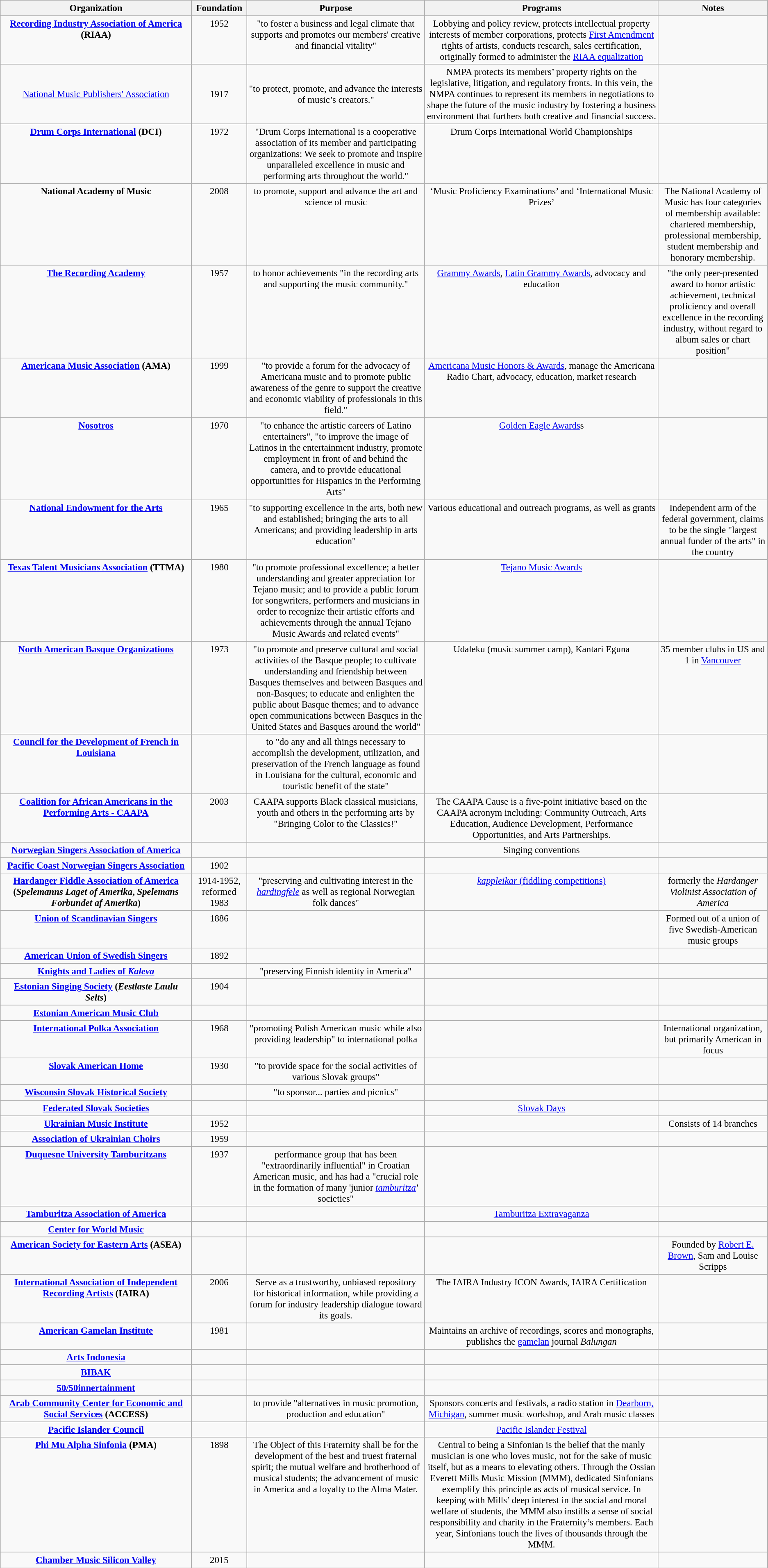<table class="wikitable" style="text-align:center; font-size: 95%">
<tr>
<th style="width: 20em">Organization</th>
<th>Foundation</th>
<th>Purpose</th>
<th>Programs</th>
<th>Notes</th>
</tr>
<tr valign="top">
<td><strong><a href='#'>Recording Industry Association of America</a> (RIAA)</strong></td>
<td>1952</td>
<td>"to foster a business and legal climate that supports and promotes our members' creative and financial vitality"</td>
<td>Lobbying and policy review, protects intellectual property interests of member corporations, protects <a href='#'>First Amendment</a> rights of artists, conducts research, sales certification, originally formed to administer the <a href='#'>RIAA equalization</a></td>
<td></td>
</tr>
<tr>
<td><a href='#'>National Music Publishers' Association</a></td>
<td>1917</td>
<td>"to protect, promote, and advance the interests of music’s creators."</td>
<td>NMPA protects its members’ property rights on the legislative, litigation, and regulatory fronts. In this vein, the NMPA continues to represent its members in negotiations to shape the future of the music industry by fostering a business environment that furthers both creative and financial success.</td>
<td></td>
</tr>
<tr valign="top">
<td><strong><a href='#'>Drum Corps International</a> (DCI)</strong></td>
<td>1972</td>
<td>"Drum Corps International is a cooperative association of its member and participating organizations: We seek to promote and inspire unparalleled excellence in music and performing arts throughout the world."</td>
<td>Drum Corps International World Championships</td>
<td></td>
</tr>
<tr valign="top">
<td><strong>National Academy of Music</strong></td>
<td>2008</td>
<td>to promote, support and advance the art and science of music</td>
<td>‘Music Proficiency Examinations’ and ‘International Music Prizes’</td>
<td>The National Academy of Music has four categories of membership available: chartered membership, professional membership, student membership and honorary membership.</td>
</tr>
<tr valign="top">
<td><strong><a href='#'>The Recording Academy</a></strong></td>
<td>1957</td>
<td>to honor achievements "in the recording arts and supporting the music community."</td>
<td><a href='#'>Grammy Awards</a>, <a href='#'>Latin Grammy Awards</a>, advocacy and education</td>
<td>"the only peer-presented award to honor artistic achievement, technical proficiency and overall excellence in the recording industry, without regard to album sales or chart position"</td>
</tr>
<tr valign="top">
<td><strong><a href='#'>Americana Music Association</a> (AMA)</strong></td>
<td>1999</td>
<td>"to provide a forum for the advocacy of Americana music and to promote public awareness of the genre to support the creative and economic viability of professionals in this field."</td>
<td><a href='#'>Americana Music Honors & Awards</a>, manage the Americana Radio Chart, advocacy, education, market research</td>
<td></td>
</tr>
<tr valign="top">
<td><strong><a href='#'>Nosotros</a></strong></td>
<td>1970</td>
<td>"to enhance the artistic careers of Latino entertainers", "to improve the image of Latinos in the entertainment industry, promote employment in front of and behind the camera, and to provide educational opportunities for Hispanics in the Performing Arts"</td>
<td><a href='#'>Golden Eagle Awards</a>s</td>
<td></td>
</tr>
<tr valign="top">
<td><strong><a href='#'>National Endowment for the Arts</a></strong></td>
<td>1965</td>
<td>"to supporting excellence in the arts, both new and established; bringing the arts to all Americans; and providing leadership in arts education"</td>
<td>Various educational and outreach programs, as well as grants</td>
<td>Independent arm of the federal government, claims to be the single "largest annual funder of the arts" in the country</td>
</tr>
<tr valign="top">
<td><strong><a href='#'>Texas Talent Musicians Association</a> (TTMA)</strong></td>
<td>1980</td>
<td>"to promote professional excellence; a better understanding and greater appreciation for Tejano music; and to provide a public forum for songwriters, performers and musicians in order to recognize their artistic efforts and achievements through the annual Tejano Music Awards and related events"</td>
<td><a href='#'>Tejano Music Awards</a></td>
<td></td>
</tr>
<tr valign="top">
<td><strong><a href='#'>North American Basque Organizations</a></strong></td>
<td>1973</td>
<td>"to promote and preserve cultural and social activities of the Basque people; to cultivate understanding and friendship between Basques themselves and between Basques and non-Basques; to educate and enlighten the public about Basque themes; and to advance open communications between Basques in the United States and Basques around the world"</td>
<td>Udaleku (music summer camp), Kantari Eguna</td>
<td>35 member clubs in US and 1 in <a href='#'>Vancouver</a></td>
</tr>
<tr valign="top">
<td><strong><a href='#'>Council for the Development of French in Louisiana</a></strong></td>
<td></td>
<td>to "do any and all things necessary to accomplish the development, utilization, and preservation of the French language as found in Louisiana for the cultural, economic and touristic benefit of the state"</td>
<td></td>
</tr>
<tr valign="top">
<td><strong><a href='#'>Coalition for African Americans in the Performing Arts - CAAPA</a></strong></td>
<td>2003</td>
<td>CAAPA supports Black classical musicians, youth and others in the performing arts by "Bringing Color to the Classics!"</td>
<td>The CAAPA Cause is a five-point initiative based on the CAAPA acronym including: Community Outreach, Arts Education, Audience Development, Performance Opportunities, and Arts Partnerships.</td>
<td></td>
</tr>
<tr valign="top">
<td><strong><a href='#'>Norwegian Singers Association of America</a></strong></td>
<td></td>
<td></td>
<td>Singing conventions</td>
<td></td>
</tr>
<tr valign="top">
<td><strong><a href='#'>Pacific Coast Norwegian Singers Association</a></strong></td>
<td>1902</td>
<td></td>
<td></td>
<td></td>
</tr>
<tr valign="top">
<td><strong><a href='#'>Hardanger Fiddle Association of America</a> (<em>Spelemanns Laget of Amerika</em>, <em>Spelemans Forbundet af Amerika</em>)</strong></td>
<td>1914-1952, reformed 1983</td>
<td>"preserving and cultivating interest in the <em><a href='#'>hardingfele</a></em> as well as regional Norwegian folk dances"</td>
<td><a href='#'><em>kappleikar</em> (fiddling competitions)</a></td>
<td>formerly the <em>Hardanger Violinist Association of America</em></td>
</tr>
<tr valign="top">
<td><strong><a href='#'>Union of Scandinavian Singers</a></strong></td>
<td>1886</td>
<td></td>
<td></td>
<td>Formed out of a union of five Swedish-American music groups</td>
</tr>
<tr valign="top">
<td><strong><a href='#'>American Union of Swedish Singers</a></strong></td>
<td>1892</td>
<td></td>
<td></td>
<td></td>
</tr>
<tr valign="top">
<td><strong><a href='#'>Knights and Ladies of <em>Kaleva</em></a></strong></td>
<td></td>
<td>"preserving Finnish identity in America"</td>
<td></td>
<td></td>
</tr>
<tr valign="top">
<td><strong><a href='#'>Estonian Singing Society</a> (<em>Eestlaste Laulu Selts</em>)</strong></td>
<td>1904</td>
<td></td>
<td></td>
<td></td>
</tr>
<tr valign="top">
<td><strong><a href='#'>Estonian American Music Club</a></strong></td>
<td></td>
<td></td>
<td></td>
<td></td>
</tr>
<tr valign="top">
<td><strong><a href='#'>International Polka Association</a></strong></td>
<td>1968</td>
<td>"promoting Polish American music while also providing leadership" to international polka</td>
<td></td>
<td>International organization, but primarily American in focus</td>
</tr>
<tr valign="top">
<td><strong><a href='#'>Slovak American Home</a></strong></td>
<td>1930</td>
<td>"to provide space for the social activities of various Slovak groups"</td>
<td></td>
<td></td>
</tr>
<tr valign="top">
<td><strong><a href='#'>Wisconsin Slovak Historical Society</a></strong></td>
<td></td>
<td>"to sponsor... parties and picnics"</td>
<td></td>
<td></td>
</tr>
<tr valign="top">
<td><strong><a href='#'>Federated Slovak Societies</a></strong></td>
<td></td>
<td></td>
<td><a href='#'>Slovak Days</a></td>
<td></td>
</tr>
<tr valign="top">
<td><strong><a href='#'>Ukrainian Music Institute</a></strong></td>
<td>1952</td>
<td></td>
<td></td>
<td>Consists of 14 branches</td>
</tr>
<tr valign="top">
<td><strong><a href='#'>Association of Ukrainian Choirs</a></strong></td>
<td>1959</td>
<td></td>
<td></td>
<td></td>
</tr>
<tr valign="top">
<td><strong><a href='#'>Duquesne University Tamburitzans</a></strong></td>
<td>1937</td>
<td>performance group that has been "extraordinarily influential" in Croatian American music, and has had a "crucial role in the formation of many 'junior <em><a href='#'>tamburitza</a>' </em> societies"</td>
<td></td>
<td></td>
</tr>
<tr valign="top">
<td><strong><a href='#'>Tamburitza Association of America</a></strong></td>
<td></td>
<td></td>
<td><a href='#'>Tamburitza Extravaganza</a></td>
<td></td>
</tr>
<tr valign="top">
<td><strong><a href='#'>Center for World Music</a></strong></td>
<td></td>
<td></td>
<td></td>
<td></td>
</tr>
<tr valign="top">
<td><strong><a href='#'>American Society for Eastern Arts</a> (ASEA)</strong></td>
<td></td>
<td></td>
<td></td>
<td>Founded by <a href='#'>Robert E. Brown</a>, Sam and Louise Scripps</td>
</tr>
<tr valign="top">
<td><strong><a href='#'>International Association of Independent Recording Artists</a> (IAIRA)</strong></td>
<td>2006</td>
<td>Serve as a trustworthy, unbiased repository for historical information, while providing a forum for industry leadership dialogue toward its goals.</td>
<td>The IAIRA Industry ICON Awards, IAIRA Certification</td>
<td></td>
</tr>
<tr valign="top">
<td><strong><a href='#'>American Gamelan Institute</a></strong></td>
<td>1981</td>
<td></td>
<td>Maintains an archive of recordings, scores and monographs, publishes the <a href='#'>gamelan</a> journal <em>Balungan</em></td>
<td></td>
</tr>
<tr valign="top">
<td><strong><a href='#'>Arts Indonesia</a></strong></td>
<td></td>
<td></td>
<td></td>
<td></td>
</tr>
<tr valign="top">
<td><strong><a href='#'>BIBAK</a></strong></td>
<td></td>
<td></td>
<td></td>
<td></td>
</tr>
<tr valign="top">
<td><strong><a href='#'>50/50innertainment</a></strong></td>
<td></td>
<td></td>
<td></td>
<td></td>
</tr>
<tr valign="top">
<td><strong><a href='#'>Arab Community Center for Economic and Social Services</a> (ACCESS)</strong></td>
<td></td>
<td>to provide "alternatives in music promotion, production and education"</td>
<td>Sponsors concerts and festivals, a radio station in <a href='#'>Dearborn, Michigan</a>, summer music workshop, and Arab music classes</td>
<td></td>
</tr>
<tr valign="top">
<td><strong><a href='#'>Pacific Islander Council</a></strong></td>
<td></td>
<td></td>
<td><a href='#'>Pacific Islander Festival</a></td>
<td></td>
</tr>
<tr valign="top">
<td><strong><a href='#'>Phi Mu Alpha Sinfonia</a> (PMA)</strong></td>
<td>1898</td>
<td>The Object of this Fraternity shall be for the development of the best and truest fraternal spirit; the mutual welfare and brotherhood of musical students; the advancement of music in America and a loyalty to the Alma Mater.</td>
<td>Central to being a Sinfonian is the belief that the manly musician is one who loves music, not for the sake of music itself, but as a means to elevating others. Through the Ossian Everett Mills Music Mission (MMM), dedicated Sinfonians exemplify this principle as acts of musical service. In keeping with Mills’ deep interest in the social and moral welfare of students, the MMM also instills a sense of social responsibility and charity in the Fraternity’s members. Each year, Sinfonians touch the lives of thousands through the MMM.</td>
<td></td>
</tr>
<tr>
<td><strong><a href='#'>Chamber Music Silicon Valley</a></strong></td>
<td>2015</td>
<td></td>
<td></td>
<td></td>
</tr>
</table>
